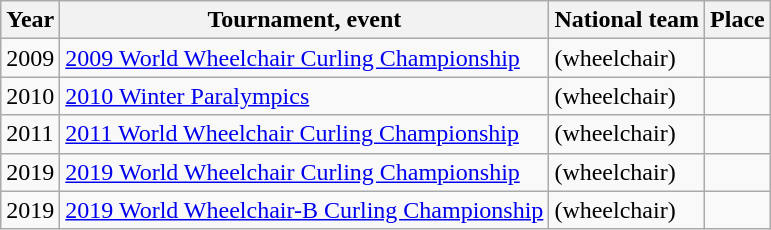<table class="wikitable">
<tr>
<th scope="col">Year</th>
<th scope="col">Tournament, event</th>
<th scope="col">National team</th>
<th scope="col">Place</th>
</tr>
<tr>
<td>2009</td>
<td><a href='#'>2009 World Wheelchair Curling Championship</a></td>
<td> (wheelchair)</td>
<td></td>
</tr>
<tr>
<td>2010</td>
<td><a href='#'>2010 Winter Paralympics</a></td>
<td> (wheelchair)</td>
<td></td>
</tr>
<tr>
<td>2011</td>
<td><a href='#'>2011 World Wheelchair Curling Championship</a></td>
<td> (wheelchair)</td>
<td></td>
</tr>
<tr>
<td>2019</td>
<td><a href='#'>2019 World Wheelchair Curling Championship</a></td>
<td> (wheelchair)</td>
<td></td>
</tr>
<tr>
<td>2019</td>
<td><a href='#'>2019 World Wheelchair-B Curling Championship</a></td>
<td> (wheelchair)</td>
<td></td>
</tr>
</table>
